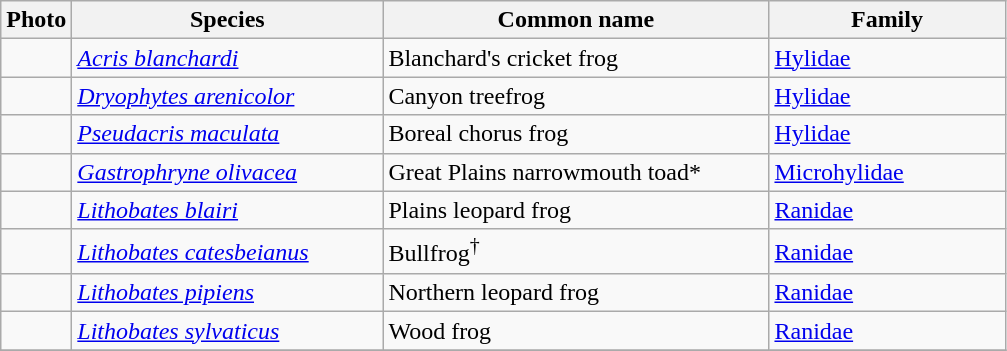<table class="sortable wikitable">
<tr>
<th>Photo</th>
<th>Species</th>
<th>Common name</th>
<th>Family</th>
</tr>
<tr>
<td></td>
<td width=200><em><a href='#'>Acris blanchardi</a></em></td>
<td width=250>Blanchard's cricket frog</td>
<td width=150><a href='#'>Hylidae</a></td>
</tr>
<tr>
<td></td>
<td><em><a href='#'>Dryophytes arenicolor</a></em></td>
<td>Canyon treefrog</td>
<td><a href='#'>Hylidae</a></td>
</tr>
<tr>
<td></td>
<td><em><a href='#'>Pseudacris maculata</a></em></td>
<td>Boreal chorus frog</td>
<td><a href='#'>Hylidae</a></td>
</tr>
<tr>
<td></td>
<td><em><a href='#'>Gastrophryne olivacea</a></em></td>
<td>Great Plains narrowmouth toad*</td>
<td><a href='#'>Microhylidae</a></td>
</tr>
<tr>
<td></td>
<td><em><a href='#'>Lithobates blairi</a></em></td>
<td>Plains leopard frog</td>
<td><a href='#'>Ranidae</a></td>
</tr>
<tr>
<td></td>
<td><em><a href='#'>Lithobates catesbeianus</a></em></td>
<td>Bullfrog<sup>†</sup></td>
<td><a href='#'>Ranidae</a></td>
</tr>
<tr>
<td></td>
<td><em><a href='#'>Lithobates pipiens</a></em></td>
<td>Northern leopard frog</td>
<td><a href='#'>Ranidae</a></td>
</tr>
<tr>
<td></td>
<td><em><a href='#'>Lithobates sylvaticus</a></em></td>
<td>Wood frog</td>
<td><a href='#'>Ranidae</a></td>
</tr>
<tr>
</tr>
</table>
